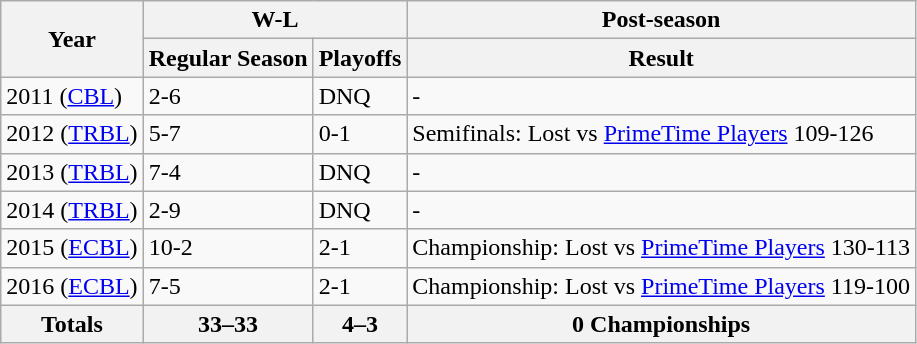<table class="wikitable">
<tr>
<th rowspan="2">Year</th>
<th colspan="2">W-L</th>
<th colspan="6">Post-season</th>
</tr>
<tr>
<th>Regular Season</th>
<th>Playoffs</th>
<th>Result</th>
</tr>
<tr>
<td>2011 (<a href='#'>CBL</a>)</td>
<td>2-6</td>
<td>DNQ</td>
<td>-</td>
</tr>
<tr>
<td>2012 (<a href='#'>TRBL</a>)</td>
<td>5-7</td>
<td>0-1</td>
<td>Semifinals: Lost vs <a href='#'>PrimeTime Players</a> 109-126</td>
</tr>
<tr>
<td>2013 (<a href='#'>TRBL</a>)</td>
<td>7-4</td>
<td>DNQ</td>
<td>-</td>
</tr>
<tr>
<td>2014 (<a href='#'>TRBL</a>)</td>
<td>2-9</td>
<td>DNQ</td>
<td>-</td>
</tr>
<tr>
<td>2015 (<a href='#'>ECBL</a>)</td>
<td>10-2</td>
<td>2-1</td>
<td>Championship: Lost vs <a href='#'>PrimeTime Players</a> 130-113</td>
</tr>
<tr>
<td>2016 (<a href='#'>ECBL</a>)</td>
<td>7-5</td>
<td>2-1</td>
<td>Championship: Lost vs <a href='#'>PrimeTime Players</a> 119-100</td>
</tr>
<tr>
<th>Totals</th>
<th>33–33</th>
<th>4–3</th>
<th><strong>0 Championships</strong></th>
</tr>
</table>
